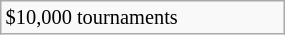<table class="wikitable" width="15%" style="font-size:85%;">
<tr>
<td>$10,000 tournaments</td>
</tr>
</table>
